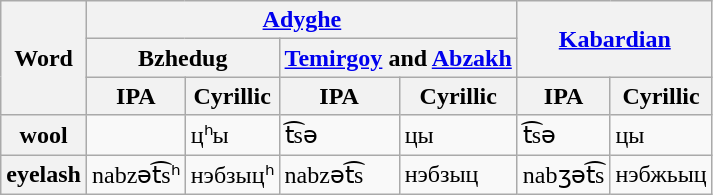<table class="wikitable" border="1" text-align="right">
<tr>
<th rowspan="3">Word</th>
<th colspan="4"><a href='#'>Adyghe</a></th>
<th rowspan="2" colspan="2"><a href='#'>Kabardian</a></th>
</tr>
<tr>
<th colspan="2">Bzhedug</th>
<th colspan="2"><a href='#'>Temirgoy</a> and <a href='#'>Abzakh</a></th>
</tr>
<tr>
<th>IPA</th>
<th>Cyrillic</th>
<th>IPA</th>
<th>Cyrillic</th>
<th>IPA</th>
<th>Cyrillic</th>
</tr>
<tr>
<th>wool</th>
<td></td>
<td>цʰы</td>
<td>t͡sə</td>
<td>цы</td>
<td>t͡sə</td>
<td>цы</td>
</tr>
<tr>
<th>eyelash</th>
<td>nabzət͡sʰ</td>
<td>нэбзыцʰ</td>
<td>nabzət͡s</td>
<td>нэбзыц</td>
<td>nabʒət͡s</td>
<td>нэбжьыц</td>
</tr>
</table>
